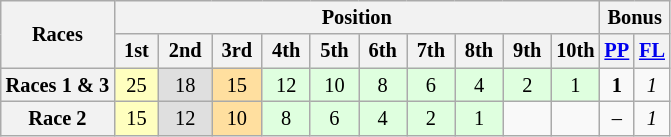<table class="wikitable" style="font-size:85%; text-align:center">
<tr>
<th rowspan=2>Races</th>
<th colspan=10>Position</th>
<th colspan=2>Bonus</th>
</tr>
<tr>
<th> <strong>1st</strong> </th>
<th> <strong>2nd</strong> </th>
<th> <strong>3rd</strong> </th>
<th> <strong>4th</strong> </th>
<th> <strong>5th</strong> </th>
<th> <strong>6th</strong> </th>
<th> <strong>7th</strong> </th>
<th> <strong>8th</strong> </th>
<th> <strong>9th</strong> </th>
<th><strong>10th</strong></th>
<th><a href='#'>PP</a></th>
<th><a href='#'>FL</a></th>
</tr>
<tr>
<th>Races 1 & 3</th>
<td style="background:#FFFFBF">25</td>
<td style="background:#DFDFDF">18</td>
<td style="background:#FFDF9F">15</td>
<td style="background:#DFFFDF">12</td>
<td style="background:#DFFFDF">10</td>
<td style="background:#DFFFDF">8</td>
<td style="background:#DFFFDF">6</td>
<td style="background:#DFFFDF">4</td>
<td style="background:#DFFFDF">2</td>
<td style="background:#DFFFDF">1</td>
<td><strong>1</strong></td>
<td><em>1</em></td>
</tr>
<tr>
<th>Race 2</th>
<td style="background:#FFFFBF">15</td>
<td style="background:#DFDFDF">12</td>
<td style="background:#FFDF9F">10</td>
<td style="background:#DFFFDF">8</td>
<td style="background:#DFFFDF">6</td>
<td style="background:#DFFFDF">4</td>
<td style="background:#DFFFDF">2</td>
<td style="background:#DFFFDF">1</td>
<td></td>
<td></td>
<td>–</td>
<td><em>1</em></td>
</tr>
</table>
